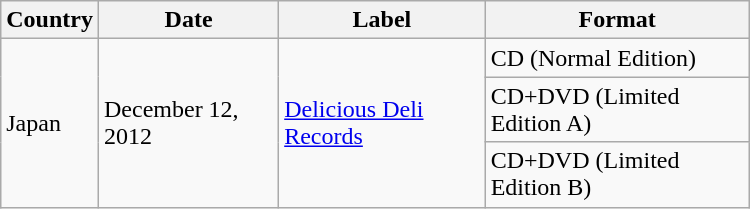<table class="wikitable" style="width:500px">
<tr>
<th>Country</th>
<th>Date</th>
<th>Label</th>
<th>Format</th>
</tr>
<tr>
<td rowspan=3>Japan</td>
<td rowspan=3>December 12, 2012</td>
<td rowspan=3><a href='#'>Delicious Deli Records</a></td>
<td>CD (Normal Edition)</td>
</tr>
<tr>
<td>CD+DVD (Limited Edition A)</td>
</tr>
<tr>
<td>CD+DVD (Limited Edition B)</td>
</tr>
</table>
